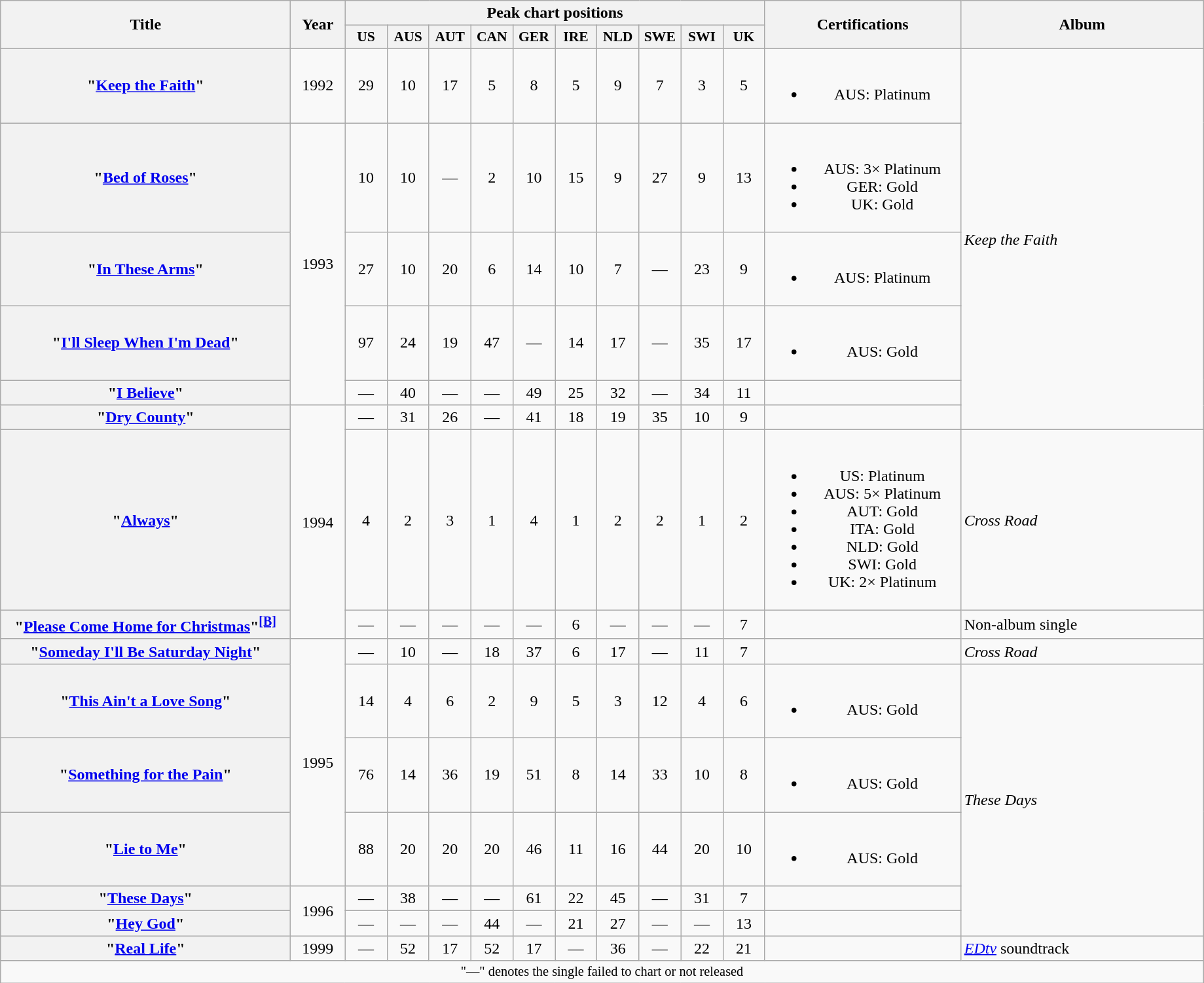<table class="wikitable plainrowheaders" style="text-align:center;">
<tr>
<th scope="col" rowspan="2" style="width:18em;">Title</th>
<th scope="col" rowspan="2" style="width:3em;">Year</th>
<th scope="col" colspan="10">Peak chart positions</th>
<th scope="col" rowspan="2" style="width:12em;">Certifications</th>
<th scope="col" rowspan="2" style="width:15em;">Album</th>
</tr>
<tr>
<th scope="col" style="width:2.5em;font-size:90%;">US<br></th>
<th scope="col" style="width:2.5em;font-size:90%;">AUS<br></th>
<th scope="col" style="width:2.5em;font-size:90%;">AUT<br></th>
<th scope="col" style="width:2.5em;font-size:90%;">CAN<br></th>
<th scope="col" style="width:2.5em;font-size:90%;">GER<br></th>
<th scope="col" style="width:2.5em;font-size:90%;">IRE<br></th>
<th scope="col" style="width:2.5em;font-size:90%;">NLD<br></th>
<th scope="col" style="width:2.5em;font-size:90%;">SWE<br></th>
<th scope="col" style="width:2.5em;font-size:90%;">SWI<br></th>
<th scope="col" style="width:2.5em;font-size:90%;">UK<br></th>
</tr>
<tr>
<th scope="row">"<a href='#'>Keep the Faith</a>"</th>
<td>1992</td>
<td>29</td>
<td>10</td>
<td>17</td>
<td>5</td>
<td>8</td>
<td>5</td>
<td>9</td>
<td>7</td>
<td>3</td>
<td>5</td>
<td><br><ul><li>AUS: Platinum</li></ul></td>
<td style="text-align:left;" rowspan="6"><em>Keep the Faith</em></td>
</tr>
<tr>
<th scope="row">"<a href='#'>Bed of Roses</a>"</th>
<td rowspan="4">1993</td>
<td>10</td>
<td>10</td>
<td>—</td>
<td>2</td>
<td>10</td>
<td>15</td>
<td>9</td>
<td>27</td>
<td>9</td>
<td>13</td>
<td><br><ul><li>AUS: 3× Platinum</li><li>GER: Gold</li><li>UK: Gold</li></ul></td>
</tr>
<tr>
<th scope="row">"<a href='#'>In These Arms</a>"</th>
<td>27</td>
<td>10</td>
<td>20</td>
<td>6</td>
<td>14</td>
<td>10</td>
<td>7</td>
<td>—</td>
<td>23</td>
<td>9</td>
<td><br><ul><li>AUS: Platinum</li></ul></td>
</tr>
<tr>
<th scope="row">"<a href='#'>I'll Sleep When I'm Dead</a>"</th>
<td>97</td>
<td>24</td>
<td>19</td>
<td>47</td>
<td>—</td>
<td>14</td>
<td>17</td>
<td>—</td>
<td>35</td>
<td>17</td>
<td><br><ul><li>AUS: Gold</li></ul></td>
</tr>
<tr>
<th scope="row">"<a href='#'>I Believe</a>"</th>
<td>—</td>
<td>40</td>
<td>—</td>
<td>—</td>
<td>49</td>
<td>25</td>
<td>32</td>
<td>—</td>
<td>34</td>
<td>11</td>
<td></td>
</tr>
<tr>
<th scope="row">"<a href='#'>Dry County</a>"</th>
<td rowspan="3">1994</td>
<td>—</td>
<td>31</td>
<td>26</td>
<td>—</td>
<td>41</td>
<td>18</td>
<td>19</td>
<td>35</td>
<td>10</td>
<td>9</td>
<td></td>
</tr>
<tr>
<th scope="row">"<a href='#'>Always</a>"</th>
<td>4</td>
<td>2</td>
<td>3</td>
<td>1</td>
<td>4</td>
<td>1</td>
<td>2</td>
<td>2</td>
<td>1</td>
<td>2</td>
<td><br><ul><li>US: Platinum</li><li>AUS: 5× Platinum</li><li>AUT: Gold</li><li>ITA: Gold</li><li>NLD: Gold</li><li>SWI: Gold</li><li>UK: 2× Platinum</li></ul></td>
<td style="text-align:left;" rowspan="1"><em>Cross Road</em></td>
</tr>
<tr>
<th scope="row">"<a href='#'>Please Come Home for Christmas</a>"<sup><span></span><a href='#'><strong>[B]</strong></a></sup></th>
<td>—</td>
<td>—</td>
<td>—</td>
<td>—</td>
<td>—</td>
<td>6</td>
<td>—</td>
<td>—</td>
<td>—</td>
<td>7</td>
<td></td>
<td style="text-align:left;">Non-album single</td>
</tr>
<tr>
<th scope="row">"<a href='#'>Someday I'll Be Saturday Night</a>"</th>
<td rowspan="4">1995</td>
<td>—</td>
<td>10</td>
<td>—</td>
<td>18</td>
<td>37</td>
<td>6</td>
<td>17</td>
<td>—</td>
<td>11</td>
<td>7</td>
<td></td>
<td style="text-align:left;" rowspan="1"><em>Cross Road</em></td>
</tr>
<tr>
<th scope="row">"<a href='#'>This Ain't a Love Song</a>"</th>
<td>14</td>
<td>4</td>
<td>6</td>
<td>2</td>
<td>9</td>
<td>5</td>
<td>3</td>
<td>12</td>
<td>4</td>
<td>6</td>
<td><br><ul><li>AUS: Gold</li></ul></td>
<td style="text-align:left;" rowspan="5"><em>These Days</em></td>
</tr>
<tr>
<th scope="row">"<a href='#'>Something for the Pain</a>"</th>
<td>76</td>
<td>14</td>
<td>36</td>
<td>19</td>
<td>51</td>
<td>8</td>
<td>14</td>
<td>33</td>
<td>10</td>
<td>8</td>
<td><br><ul><li>AUS: Gold</li></ul></td>
</tr>
<tr>
<th scope="row">"<a href='#'>Lie to Me</a>"</th>
<td>88</td>
<td>20</td>
<td>20</td>
<td>20</td>
<td>46</td>
<td>11</td>
<td>16</td>
<td>44</td>
<td>20</td>
<td>10</td>
<td><br><ul><li>AUS: Gold</li></ul></td>
</tr>
<tr>
<th scope="row">"<a href='#'>These Days</a>"</th>
<td rowspan="2">1996</td>
<td>—</td>
<td>38</td>
<td>—</td>
<td>—</td>
<td>61</td>
<td>22</td>
<td>45</td>
<td>—</td>
<td>31</td>
<td>7</td>
<td></td>
</tr>
<tr>
<th scope="row">"<a href='#'>Hey God</a>"</th>
<td>—</td>
<td>—</td>
<td>—</td>
<td>44</td>
<td>—</td>
<td>21</td>
<td>27</td>
<td>—</td>
<td>—</td>
<td>13</td>
<td></td>
</tr>
<tr>
<th scope="row">"<a href='#'>Real Life</a>"</th>
<td>1999</td>
<td>—</td>
<td>52</td>
<td>17</td>
<td>52</td>
<td>17</td>
<td>—</td>
<td>36</td>
<td>—</td>
<td>22</td>
<td>21</td>
<td></td>
<td align=left><em><a href='#'>EDtv</a></em> soundtrack</td>
</tr>
<tr>
<td colspan=16 style="font-size:85%">"—" denotes the single failed to chart or not released</td>
</tr>
</table>
